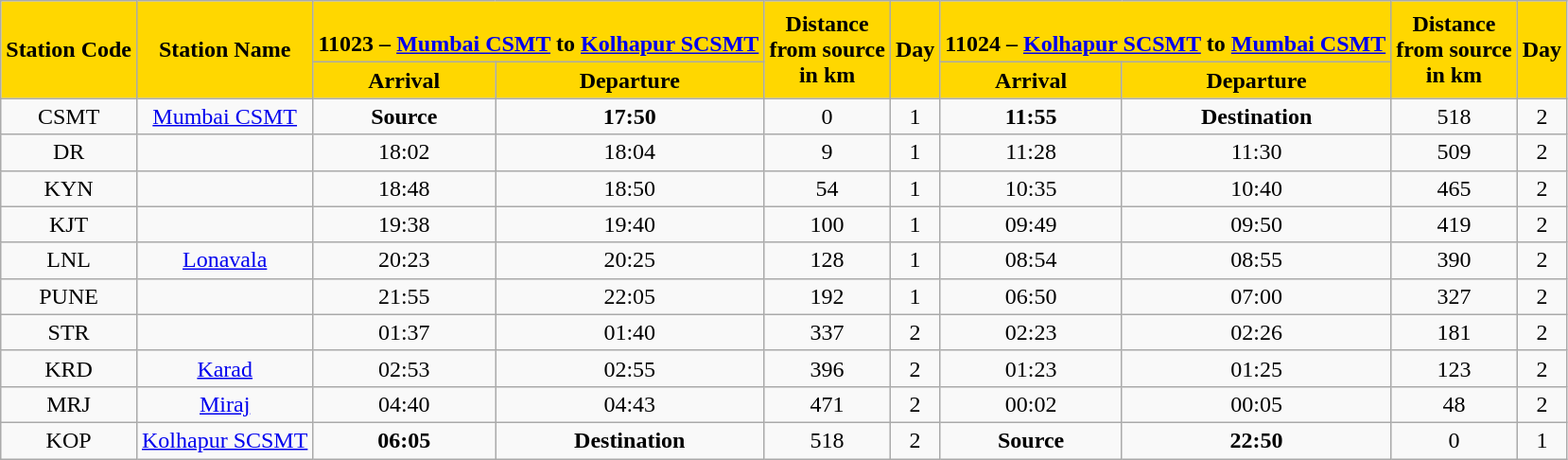<table class="wikitable plainrowheaders unsortable" style="text-align:center">
<tr>
<th scope="col" rowspan="2" style="background:gold;">Station Code</th>
<th scope="col" rowspan="2" style="background:gold;">Station Name</th>
<th scope="col" colspan="2" style="background:gold;"><br><strong>11023 – <a href='#'>Mumbai CSMT</a> to <a href='#'>Kolhapur SCSMT</a></strong></th>
<th scope="col" rowspan="2" style="background:gold;">Distance<br> from source <br>in km</th>
<th scope="col" rowspan="2" style="background:gold;">Day</th>
<th scope="col" colspan="2" style="background:gold;"><br><strong>11024 – <a href='#'>Kolhapur SCSMT</a> to <a href='#'>Mumbai CSMT</a></strong></th>
<th scope="col" rowspan="2" style="background:gold;">Distance<br> from source <br>in km</th>
<th scope="col" rowspan="2" style="background:gold;">Day</th>
</tr>
<tr>
<th scope="col" colspan="1" style="background:gold;">Arrival</th>
<th scope="col" colspan="1" style="background:gold;">Departure</th>
<th scope="col" colspan="1" style="background:gold;">Arrival</th>
<th scope="col" colspan="1" style="background:gold;">Departure</th>
</tr>
<tr>
<td valign="center">CSMT</td>
<td valign="center"><a href='#'>Mumbai CSMT</a></td>
<td valign="center"><strong>Source</strong></td>
<td valign="center"><strong>17:50</strong></td>
<td valign="center">0</td>
<td valign="center">1</td>
<td valign="center"><strong>11:55</strong></td>
<td valign="center"><strong>Destination</strong></td>
<td valign="center">518</td>
<td valign="center">2</td>
</tr>
<tr>
<td valign="center">DR</td>
<td valign="center"></td>
<td valign="center">18:02</td>
<td valign="center">18:04</td>
<td valign="center">9</td>
<td valign="center">1</td>
<td valign="center">11:28</td>
<td valign="center">11:30</td>
<td valign="center">509</td>
<td valign="center">2</td>
</tr>
<tr>
<td valign="center">KYN</td>
<td valign="center"></td>
<td valign="center">18:48</td>
<td valign="center">18:50</td>
<td valign="center">54</td>
<td valign="center">1</td>
<td valign="center">10:35</td>
<td valign="center">10:40</td>
<td valign="center">465</td>
<td valign="center">2</td>
</tr>
<tr>
<td valign="center">KJT</td>
<td valign="center"></td>
<td valign="center">19:38</td>
<td valign="center">19:40</td>
<td valign="center">100</td>
<td valign="center">1</td>
<td valign="center">09:49</td>
<td valign="center">09:50</td>
<td valign="center">419</td>
<td valign="center">2</td>
</tr>
<tr>
<td valign="center">LNL</td>
<td valign="center"><a href='#'>Lonavala</a></td>
<td valign="center">20:23</td>
<td valign="center">20:25</td>
<td valign="center">128</td>
<td valign="center">1</td>
<td valign="center">08:54</td>
<td valign="center">08:55</td>
<td valign="center">390</td>
<td valign="center">2</td>
</tr>
<tr>
<td valign="center">PUNE</td>
<td valign="center"></td>
<td valign="center">21:55</td>
<td valign="center">22:05</td>
<td valign="center">192</td>
<td valign="center">1</td>
<td valign="center">06:50</td>
<td valign="center">07:00</td>
<td valign="center">327</td>
<td valign="center">2</td>
</tr>
<tr>
<td valign="center">STR</td>
<td valign="center"></td>
<td valign="center">01:37</td>
<td valign="center">01:40</td>
<td valign="center">337</td>
<td valign="center">2</td>
<td valign="center">02:23</td>
<td valign="center">02:26</td>
<td valign="center">181</td>
<td valign="center">2</td>
</tr>
<tr>
<td valign="center">KRD</td>
<td valign="center"><a href='#'>Karad</a></td>
<td valign="center">02:53</td>
<td valign="center">02:55</td>
<td valign="center">396</td>
<td valign="center">2</td>
<td valign="center">01:23</td>
<td valign="center">01:25</td>
<td valign="center">123</td>
<td valign="center">2</td>
</tr>
<tr>
<td valign="center">MRJ</td>
<td valign="center"><a href='#'>Miraj</a></td>
<td valign="center">04:40</td>
<td valign="center">04:43</td>
<td valign="center">471</td>
<td valign="center">2</td>
<td valign="center">00:02</td>
<td valign="center">00:05</td>
<td valign="center">48</td>
<td valign="center">2</td>
</tr>
<tr>
<td valign="center">KOP</td>
<td valign="center"><a href='#'>Kolhapur SCSMT</a></td>
<td valign="center"><strong>06:05</strong></td>
<td valign="center"><strong>Destination</strong></td>
<td valign="center">518</td>
<td valign="center">2</td>
<td valign="center"><strong>Source</strong></td>
<td valign="center"><strong>22:50</strong></td>
<td valign="center">0</td>
<td valign="center">1</td>
</tr>
</table>
